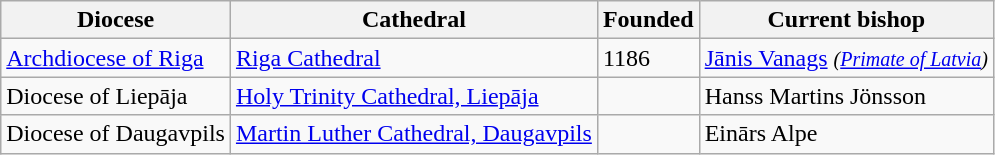<table class="wikitable">
<tr>
<th>Diocese</th>
<th>Cathedral</th>
<th>Founded</th>
<th>Current bishop</th>
</tr>
<tr>
<td><a href='#'>Archdiocese of Riga</a></td>
<td><a href='#'>Riga Cathedral</a></td>
<td>1186</td>
<td><a href='#'>Jānis Vanags</a> <small><em>(<a href='#'>Primate of Latvia</a>)</em></small></td>
</tr>
<tr>
<td>Diocese of Liepāja</td>
<td><a href='#'>Holy Trinity Cathedral, Liepāja</a></td>
<td></td>
<td>Hanss Martins Jönsson</td>
</tr>
<tr>
<td>Diocese of Daugavpils</td>
<td><a href='#'>Martin Luther Cathedral, Daugavpils</a></td>
<td></td>
<td>Einārs Alpe</td>
</tr>
</table>
